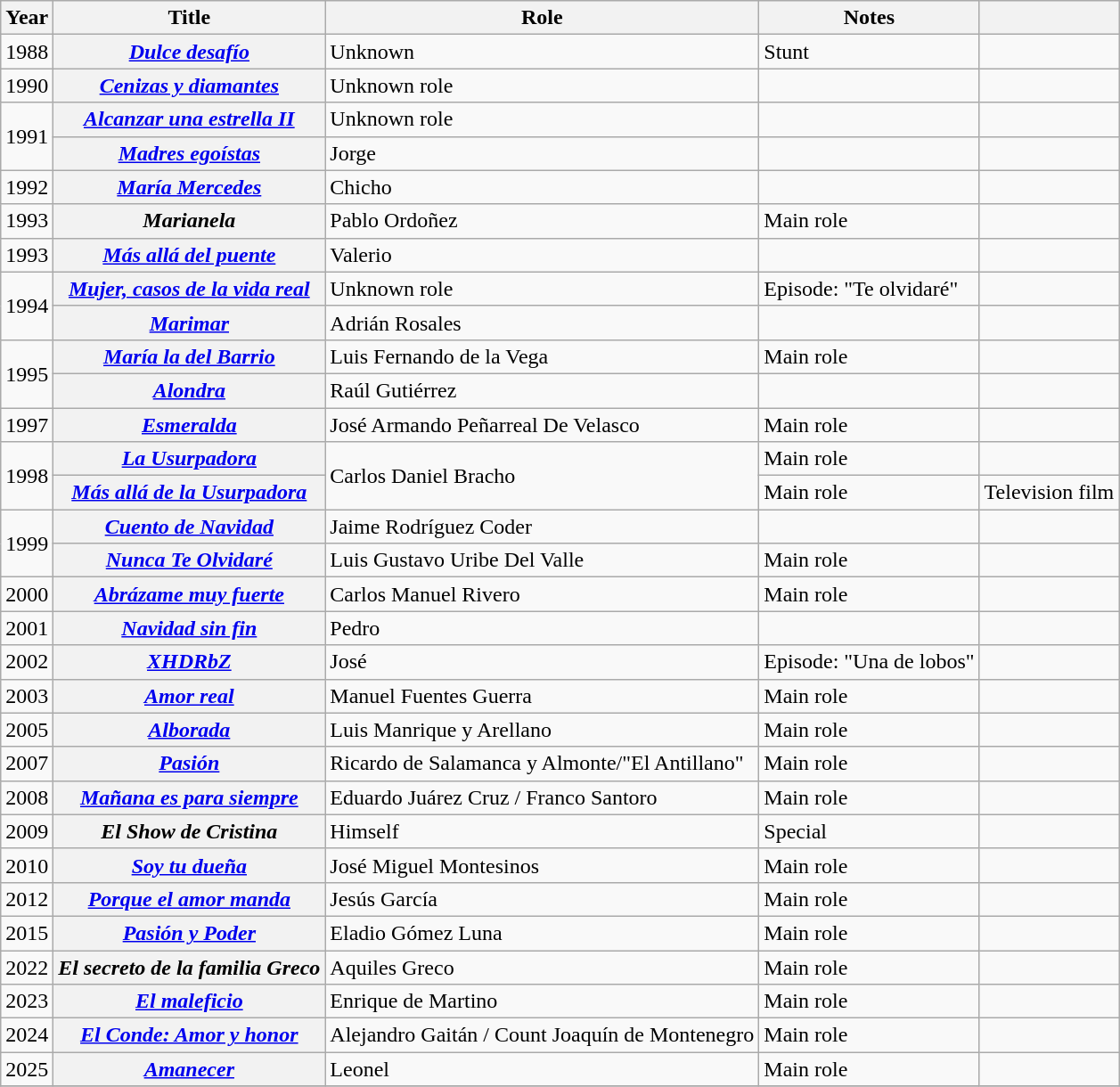<table class="wikitable plainrowheaders">
<tr>
<th scope="col">Year</th>
<th scope="col">Title</th>
<th scope="col">Role</th>
<th scope="col" class="unsortable">Notes</th>
<th class="unsortable"></th>
</tr>
<tr>
<td>1988</td>
<th scope="row"><em><a href='#'>Dulce desafío</a></em></th>
<td>Unknown</td>
<td>Stunt</td>
<td></td>
</tr>
<tr>
<td>1990</td>
<th scope="row"><em><a href='#'>Cenizas y diamantes</a></em></th>
<td>Unknown role</td>
<td></td>
<td></td>
</tr>
<tr>
<td rowspan=2>1991</td>
<th scope="row"><em><a href='#'>Alcanzar una estrella II</a></em></th>
<td>Unknown role</td>
<td></td>
<td></td>
</tr>
<tr>
<th scope="row"><em><a href='#'>Madres egoístas</a></em></th>
<td>Jorge</td>
<td></td>
<td></td>
</tr>
<tr>
<td>1992</td>
<th scope="row"><em><a href='#'>María Mercedes</a></em></th>
<td>Chicho</td>
<td></td>
<td></td>
</tr>
<tr>
<td>1993</td>
<th scope="row"><em>Marianela</em></th>
<td>Pablo Ordoñez</td>
<td>Main role</td>
<td></td>
</tr>
<tr>
<td>1993</td>
<th scope="row"><em><a href='#'>Más allá del puente</a></em></th>
<td>Valerio</td>
<td></td>
<td></td>
</tr>
<tr>
<td rowspan=2>1994</td>
<th scope="row"><em><a href='#'>Mujer, casos de la vida real</a></em></th>
<td>Unknown role</td>
<td>Episode: "Te olvidaré"</td>
<td></td>
</tr>
<tr>
<th scope="row"><em><a href='#'>Marimar</a></em></th>
<td>Adrián Rosales</td>
<td></td>
<td></td>
</tr>
<tr>
<td rowspan=2>1995</td>
<th scope="row"><em><a href='#'>María la del Barrio</a></em></th>
<td>Luis Fernando de la Vega</td>
<td>Main role</td>
<td></td>
</tr>
<tr>
<th scope="row"><em><a href='#'>Alondra</a></em></th>
<td>Raúl Gutiérrez</td>
<td></td>
<td></td>
</tr>
<tr>
<td>1997</td>
<th scope="row"><em><a href='#'>Esmeralda</a></em></th>
<td>José Armando Peñarreal De Velasco</td>
<td>Main role</td>
<td></td>
</tr>
<tr>
<td rowspan=2>1998</td>
<th scope="row"><em><a href='#'>La Usurpadora</a></em></th>
<td rowspan=2>Carlos Daniel Bracho</td>
<td>Main role</td>
<td></td>
</tr>
<tr>
<th scope="row"><em><a href='#'>Más allá de la Usurpadora</a></em></th>
<td>Main role</td>
<td>Television film</td>
</tr>
<tr>
<td rowspan=2>1999</td>
<th scope="row"><em><a href='#'>Cuento de Navidad</a></em></th>
<td>Jaime Rodríguez Coder</td>
<td></td>
<td></td>
</tr>
<tr>
<th scope="row"><em><a href='#'>Nunca Te Olvidaré</a></em></th>
<td>Luis Gustavo Uribe Del Valle</td>
<td>Main role</td>
<td></td>
</tr>
<tr>
<td>2000</td>
<th scope="row"><em><a href='#'>Abrázame muy fuerte</a></em></th>
<td>Carlos Manuel Rivero</td>
<td>Main role</td>
<td></td>
</tr>
<tr>
<td>2001</td>
<th scope="row"><em><a href='#'>Navidad sin fin</a></em></th>
<td>Pedro</td>
<td></td>
<td></td>
</tr>
<tr>
<td>2002</td>
<th scope="row"><em><a href='#'>XHDRbZ</a></em></th>
<td>José</td>
<td>Episode: "Una de lobos"</td>
<td></td>
</tr>
<tr>
<td>2003</td>
<th scope="row"><em><a href='#'>Amor real</a></em></th>
<td>Manuel Fuentes Guerra</td>
<td>Main role</td>
<td></td>
</tr>
<tr>
<td>2005</td>
<th scope="row"><em><a href='#'>Alborada</a></em></th>
<td>Luis Manrique y Arellano</td>
<td>Main role</td>
<td></td>
</tr>
<tr>
<td>2007</td>
<th scope="row"><em><a href='#'>Pasión</a></em></th>
<td>Ricardo de Salamanca y Almonte/"El Antillano"</td>
<td>Main role</td>
<td></td>
</tr>
<tr>
<td>2008</td>
<th scope="row"><em><a href='#'>Mañana es para siempre</a></em></th>
<td>Eduardo Juárez Cruz / Franco Santoro</td>
<td>Main role</td>
<td></td>
</tr>
<tr>
<td>2009</td>
<th scope="row"><em>El Show de Cristina</em></th>
<td>Himself</td>
<td>Special</td>
<td></td>
</tr>
<tr>
<td>2010</td>
<th scope="row"><em><a href='#'>Soy tu dueña</a></em></th>
<td>José Miguel Montesinos</td>
<td>Main role</td>
<td></td>
</tr>
<tr>
<td>2012</td>
<th scope="row"><em><a href='#'>Porque el amor manda</a></em></th>
<td>Jesús García</td>
<td>Main role</td>
<td></td>
</tr>
<tr>
<td>2015</td>
<th scope="row"><em><a href='#'>Pasión y Poder</a></em></th>
<td>Eladio Gómez Luna</td>
<td>Main role</td>
<td></td>
</tr>
<tr>
<td>2022</td>
<th scope="row"><em>El secreto de la familia Greco</em></th>
<td>Aquiles Greco</td>
<td>Main role</td>
<td></td>
</tr>
<tr>
<td>2023</td>
<th scope="row"><em><a href='#'>El maleficio</a></em></th>
<td>Enrique de Martino</td>
<td>Main role</td>
<td></td>
</tr>
<tr>
<td>2024</td>
<th scope="row"><em><a href='#'>El Conde: Amor y honor</a></em></th>
<td>Alejandro Gaitán / Count Joaquín de Montenegro</td>
<td>Main role</td>
<td></td>
</tr>
<tr>
<td>2025</td>
<th scope="row"><em><a href='#'>Amanecer</a></em></th>
<td>Leonel</td>
<td>Main role</td>
<td></td>
</tr>
<tr>
</tr>
</table>
